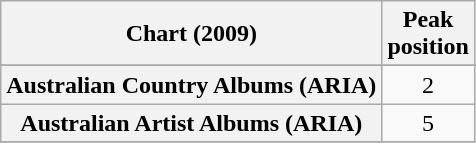<table class="wikitable sortable plainrowheaders" style="text-align:center">
<tr>
<th scope="col">Chart (2009)</th>
<th scope="col">Peak<br> position</th>
</tr>
<tr>
</tr>
<tr>
<th scope="row">Australian Country Albums (ARIA)</th>
<td>2</td>
</tr>
<tr>
<th scope="row">Australian Artist Albums (ARIA)</th>
<td>5</td>
</tr>
<tr>
</tr>
</table>
